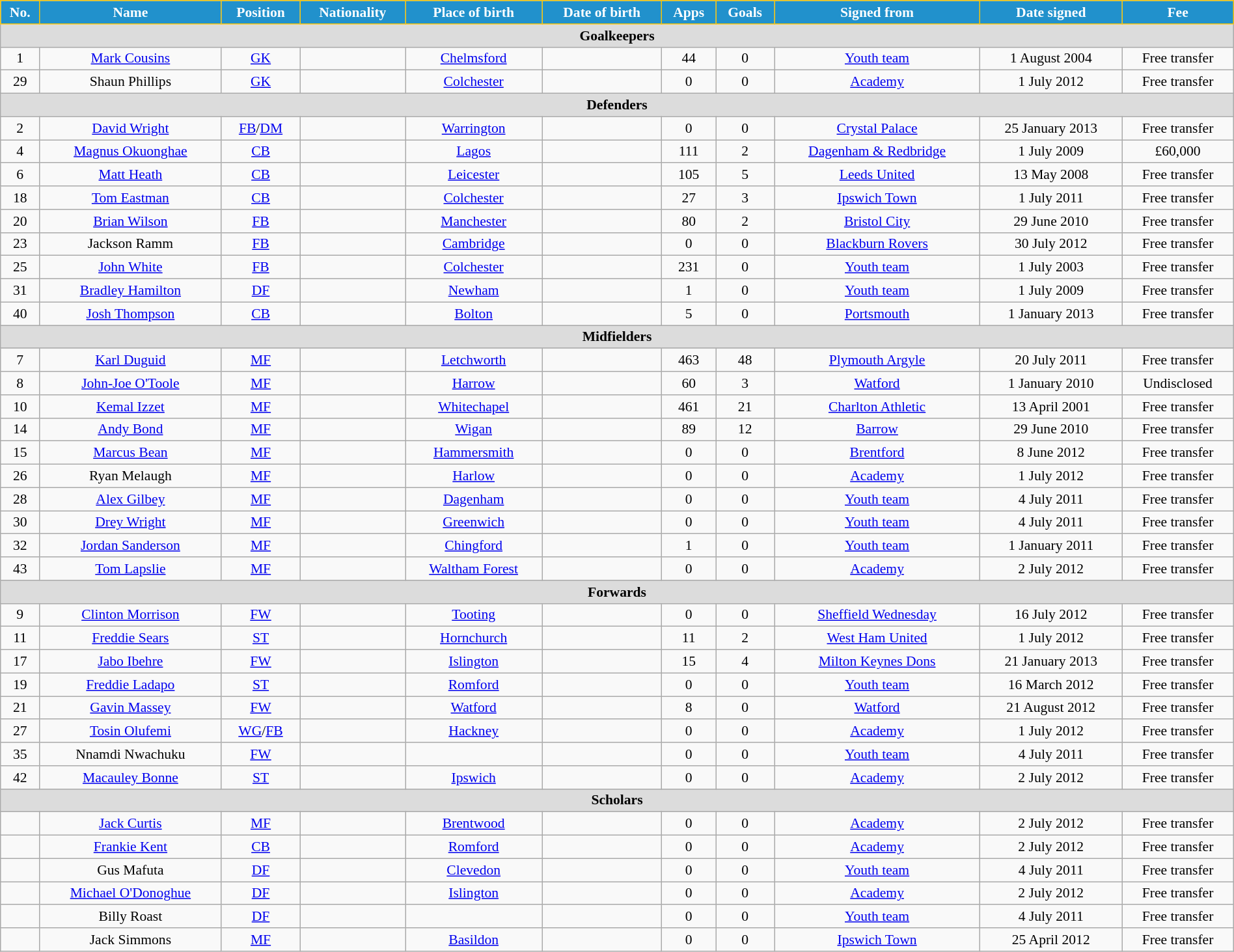<table class="wikitable" style="text-align:center; font-size:90%; width:100%;">
<tr>
<th style="background:#2191CC; color:white; border:1px solid #F7C408; text-align:center;">No.</th>
<th style="background:#2191CC; color:white; border:1px solid #F7C408; text-align:center;">Name</th>
<th style="background:#2191CC; color:white; border:1px solid #F7C408; text-align:center;">Position</th>
<th style="background:#2191CC; color:white; border:1px solid #F7C408; text-align:center;">Nationality</th>
<th style="background:#2191CC; color:white; border:1px solid #F7C408; text-align:center;">Place of birth</th>
<th style="background:#2191CC; color:white; border:1px solid #F7C408; text-align:center;">Date of birth</th>
<th style="background:#2191CC; color:white; border:1px solid #F7C408; text-align:center;">Apps</th>
<th style="background:#2191CC; color:white; border:1px solid #F7C408; text-align:center;">Goals</th>
<th style="background:#2191CC; color:white; border:1px solid #F7C408; text-align:center;">Signed from</th>
<th style="background:#2191CC; color:white; border:1px solid #F7C408; text-align:center;">Date signed</th>
<th style="background:#2191CC; color:white; border:1px solid #F7C408; text-align:center;">Fee</th>
</tr>
<tr>
<th colspan="13" style="background:#dcdcdc; text-align:center;">Goalkeepers</th>
</tr>
<tr>
<td>1</td>
<td><a href='#'>Mark Cousins</a></td>
<td><a href='#'>GK</a></td>
<td></td>
<td><a href='#'>Chelmsford</a></td>
<td></td>
<td>44</td>
<td>0</td>
<td><a href='#'>Youth team</a></td>
<td>1 August 2004</td>
<td>Free transfer</td>
</tr>
<tr>
<td>29</td>
<td>Shaun Phillips</td>
<td><a href='#'>GK</a></td>
<td></td>
<td><a href='#'>Colchester</a></td>
<td></td>
<td>0</td>
<td>0</td>
<td><a href='#'>Academy</a></td>
<td>1 July 2012</td>
<td>Free transfer</td>
</tr>
<tr>
<th colspan="13" style="background:#dcdcdc; text-align:center;">Defenders</th>
</tr>
<tr>
<td>2</td>
<td><a href='#'>David Wright</a></td>
<td><a href='#'>FB</a>/<a href='#'>DM</a></td>
<td></td>
<td><a href='#'>Warrington</a></td>
<td></td>
<td>0</td>
<td>0</td>
<td> <a href='#'>Crystal Palace</a></td>
<td>25 January 2013</td>
<td>Free transfer</td>
</tr>
<tr>
<td>4</td>
<td><a href='#'>Magnus Okuonghae</a></td>
<td><a href='#'>CB</a></td>
<td></td>
<td> <a href='#'>Lagos</a></td>
<td></td>
<td>111</td>
<td>2</td>
<td> <a href='#'>Dagenham & Redbridge</a></td>
<td>1 July 2009</td>
<td>£60,000</td>
</tr>
<tr>
<td>6</td>
<td><a href='#'>Matt Heath</a></td>
<td><a href='#'>CB</a></td>
<td></td>
<td><a href='#'>Leicester</a></td>
<td></td>
<td>105</td>
<td>5</td>
<td> <a href='#'>Leeds United</a></td>
<td>13 May 2008</td>
<td>Free transfer</td>
</tr>
<tr>
<td>18</td>
<td><a href='#'>Tom Eastman</a></td>
<td><a href='#'>CB</a></td>
<td></td>
<td><a href='#'>Colchester</a></td>
<td></td>
<td>27</td>
<td>3</td>
<td> <a href='#'>Ipswich Town</a></td>
<td>1 July 2011</td>
<td>Free transfer</td>
</tr>
<tr>
<td>20</td>
<td><a href='#'>Brian Wilson</a></td>
<td><a href='#'>FB</a></td>
<td></td>
<td><a href='#'>Manchester</a></td>
<td></td>
<td>80</td>
<td>2</td>
<td> <a href='#'>Bristol City</a></td>
<td>29 June 2010</td>
<td>Free transfer</td>
</tr>
<tr>
<td>23</td>
<td>Jackson Ramm</td>
<td><a href='#'>FB</a></td>
<td></td>
<td><a href='#'>Cambridge</a></td>
<td></td>
<td>0</td>
<td>0</td>
<td> <a href='#'>Blackburn Rovers</a></td>
<td>30 July 2012</td>
<td>Free transfer</td>
</tr>
<tr>
<td>25</td>
<td><a href='#'>John White</a></td>
<td><a href='#'>FB</a></td>
<td></td>
<td><a href='#'>Colchester</a></td>
<td></td>
<td>231</td>
<td>0</td>
<td><a href='#'>Youth team</a></td>
<td>1 July 2003</td>
<td>Free transfer</td>
</tr>
<tr>
<td>31</td>
<td><a href='#'>Bradley Hamilton</a></td>
<td><a href='#'>DF</a></td>
<td></td>
<td><a href='#'>Newham</a></td>
<td></td>
<td>1</td>
<td>0</td>
<td><a href='#'>Youth team</a></td>
<td>1 July 2009</td>
<td>Free transfer</td>
</tr>
<tr>
<td>40</td>
<td><a href='#'>Josh Thompson</a></td>
<td><a href='#'>CB</a></td>
<td></td>
<td><a href='#'>Bolton</a></td>
<td></td>
<td>5</td>
<td>0</td>
<td> <a href='#'>Portsmouth</a></td>
<td>1 January 2013</td>
<td>Free transfer</td>
</tr>
<tr>
<th colspan="13" style="background:#dcdcdc; text-align:center;">Midfielders</th>
</tr>
<tr>
<td>7</td>
<td><a href='#'>Karl Duguid</a></td>
<td><a href='#'>MF</a></td>
<td></td>
<td><a href='#'>Letchworth</a></td>
<td></td>
<td>463</td>
<td>48</td>
<td> <a href='#'>Plymouth Argyle</a></td>
<td>20 July 2011</td>
<td>Free transfer</td>
</tr>
<tr>
<td>8</td>
<td><a href='#'>John-Joe O'Toole</a></td>
<td><a href='#'>MF</a></td>
<td></td>
<td> <a href='#'>Harrow</a></td>
<td></td>
<td>60</td>
<td>3</td>
<td> <a href='#'>Watford</a></td>
<td>1 January 2010</td>
<td>Undisclosed</td>
</tr>
<tr>
<td>10</td>
<td><a href='#'>Kemal Izzet</a></td>
<td><a href='#'>MF</a></td>
<td></td>
<td><a href='#'>Whitechapel</a></td>
<td></td>
<td>461</td>
<td>21</td>
<td> <a href='#'>Charlton Athletic</a></td>
<td>13 April 2001</td>
<td>Free transfer</td>
</tr>
<tr>
<td>14</td>
<td><a href='#'>Andy Bond</a></td>
<td><a href='#'>MF</a></td>
<td></td>
<td><a href='#'>Wigan</a></td>
<td></td>
<td>89</td>
<td>12</td>
<td> <a href='#'>Barrow</a></td>
<td>29 June 2010</td>
<td>Free transfer</td>
</tr>
<tr>
<td>15</td>
<td><a href='#'>Marcus Bean</a></td>
<td><a href='#'>MF</a></td>
<td></td>
<td> <a href='#'>Hammersmith</a></td>
<td></td>
<td>0</td>
<td>0</td>
<td> <a href='#'>Brentford</a></td>
<td>8 June 2012</td>
<td>Free transfer</td>
</tr>
<tr>
<td>26</td>
<td>Ryan Melaugh</td>
<td><a href='#'>MF</a></td>
<td></td>
<td><a href='#'>Harlow</a></td>
<td></td>
<td>0</td>
<td>0</td>
<td><a href='#'>Academy</a></td>
<td>1 July 2012</td>
<td>Free transfer</td>
</tr>
<tr>
<td>28</td>
<td><a href='#'>Alex Gilbey</a></td>
<td><a href='#'>MF</a></td>
<td></td>
<td><a href='#'>Dagenham</a></td>
<td></td>
<td>0</td>
<td>0</td>
<td><a href='#'>Youth team</a></td>
<td>4 July 2011</td>
<td>Free transfer</td>
</tr>
<tr>
<td>30</td>
<td><a href='#'>Drey Wright</a></td>
<td><a href='#'>MF</a></td>
<td></td>
<td><a href='#'>Greenwich</a></td>
<td></td>
<td>0</td>
<td>0</td>
<td><a href='#'>Youth team</a></td>
<td>4 July 2011</td>
<td>Free transfer</td>
</tr>
<tr>
<td>32</td>
<td><a href='#'>Jordan Sanderson</a></td>
<td><a href='#'>MF</a></td>
<td></td>
<td><a href='#'>Chingford</a></td>
<td></td>
<td>1</td>
<td>0</td>
<td><a href='#'>Youth team</a></td>
<td>1 January 2011</td>
<td>Free transfer</td>
</tr>
<tr>
<td>43</td>
<td><a href='#'>Tom Lapslie</a></td>
<td><a href='#'>MF</a></td>
<td></td>
<td><a href='#'>Waltham Forest</a></td>
<td></td>
<td>0</td>
<td>0</td>
<td><a href='#'>Academy</a></td>
<td>2 July 2012</td>
<td>Free transfer</td>
</tr>
<tr>
<th colspan="13" style="background:#dcdcdc; text-align:center;">Forwards</th>
</tr>
<tr>
<td>9</td>
<td><a href='#'>Clinton Morrison</a></td>
<td><a href='#'>FW</a></td>
<td></td>
<td> <a href='#'>Tooting</a></td>
<td></td>
<td>0</td>
<td>0</td>
<td> <a href='#'>Sheffield Wednesday</a></td>
<td>16 July 2012</td>
<td>Free transfer</td>
</tr>
<tr>
<td>11</td>
<td><a href='#'>Freddie Sears</a></td>
<td><a href='#'>ST</a></td>
<td></td>
<td><a href='#'>Hornchurch</a></td>
<td></td>
<td>11</td>
<td>2</td>
<td> <a href='#'>West Ham United</a></td>
<td>1 July 2012</td>
<td>Free transfer</td>
</tr>
<tr>
<td>17</td>
<td><a href='#'>Jabo Ibehre</a></td>
<td><a href='#'>FW</a></td>
<td></td>
<td><a href='#'>Islington</a></td>
<td></td>
<td>15</td>
<td>4</td>
<td> <a href='#'>Milton Keynes Dons</a></td>
<td>21 January 2013</td>
<td>Free transfer</td>
</tr>
<tr>
<td>19</td>
<td><a href='#'>Freddie Ladapo</a></td>
<td><a href='#'>ST</a></td>
<td></td>
<td><a href='#'>Romford</a></td>
<td></td>
<td>0</td>
<td>0</td>
<td><a href='#'>Youth team</a></td>
<td>16 March 2012</td>
<td>Free transfer</td>
</tr>
<tr>
<td>21</td>
<td><a href='#'>Gavin Massey</a></td>
<td><a href='#'>FW</a></td>
<td></td>
<td><a href='#'>Watford</a></td>
<td></td>
<td>8</td>
<td>0</td>
<td> <a href='#'>Watford</a></td>
<td>21 August 2012</td>
<td>Free transfer</td>
</tr>
<tr>
<td>27</td>
<td><a href='#'>Tosin Olufemi</a></td>
<td><a href='#'>WG</a>/<a href='#'>FB</a></td>
<td></td>
<td><a href='#'>Hackney</a></td>
<td></td>
<td>0</td>
<td>0</td>
<td><a href='#'>Academy</a></td>
<td>1 July 2012</td>
<td>Free transfer</td>
</tr>
<tr>
<td>35</td>
<td>Nnamdi Nwachuku</td>
<td><a href='#'>FW</a></td>
<td></td>
<td></td>
<td></td>
<td>0</td>
<td>0</td>
<td><a href='#'>Youth team</a></td>
<td>4 July 2011</td>
<td>Free transfer</td>
</tr>
<tr>
<td>42</td>
<td><a href='#'>Macauley Bonne</a></td>
<td><a href='#'>ST</a></td>
<td></td>
<td> <a href='#'>Ipswich</a></td>
<td></td>
<td>0</td>
<td>0</td>
<td><a href='#'>Academy</a></td>
<td>2 July 2012</td>
<td>Free transfer</td>
</tr>
<tr>
<th colspan="13" style="background:#dcdcdc; text-align:center;">Scholars</th>
</tr>
<tr>
<td></td>
<td><a href='#'>Jack Curtis</a></td>
<td><a href='#'>MF</a></td>
<td></td>
<td><a href='#'>Brentwood</a></td>
<td></td>
<td>0</td>
<td>0</td>
<td><a href='#'>Academy</a></td>
<td>2 July 2012</td>
<td>Free transfer</td>
</tr>
<tr>
<td></td>
<td><a href='#'>Frankie Kent</a></td>
<td><a href='#'>CB</a></td>
<td></td>
<td><a href='#'>Romford</a></td>
<td></td>
<td>0</td>
<td>0</td>
<td><a href='#'>Academy</a></td>
<td>2 July 2012</td>
<td>Free transfer</td>
</tr>
<tr>
<td></td>
<td>Gus Mafuta</td>
<td><a href='#'>DF</a></td>
<td></td>
<td><a href='#'>Clevedon</a></td>
<td></td>
<td>0</td>
<td>0</td>
<td><a href='#'>Youth team</a></td>
<td>4 July 2011</td>
<td>Free transfer</td>
</tr>
<tr>
<td></td>
<td><a href='#'>Michael O'Donoghue</a></td>
<td><a href='#'>DF</a></td>
<td></td>
<td> <a href='#'>Islington</a></td>
<td></td>
<td>0</td>
<td>0</td>
<td><a href='#'>Academy</a></td>
<td>2 July 2012</td>
<td>Free transfer</td>
</tr>
<tr>
<td></td>
<td>Billy Roast</td>
<td><a href='#'>DF</a></td>
<td></td>
<td></td>
<td></td>
<td>0</td>
<td>0</td>
<td><a href='#'>Youth team</a></td>
<td>4 July 2011</td>
<td>Free transfer</td>
</tr>
<tr>
<td></td>
<td>Jack Simmons</td>
<td><a href='#'>MF</a></td>
<td></td>
<td> <a href='#'>Basildon</a></td>
<td></td>
<td>0</td>
<td>0</td>
<td> <a href='#'>Ipswich Town</a></td>
<td>25 April 2012</td>
<td>Free transfer</td>
</tr>
</table>
